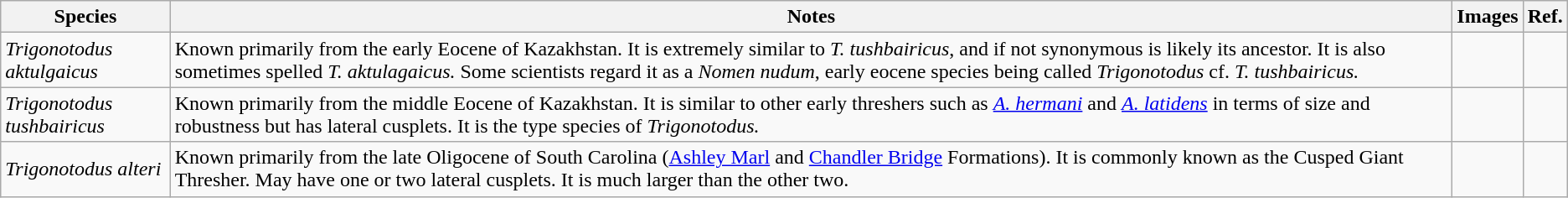<table class="wikitable">
<tr>
<th>Species</th>
<th>Notes</th>
<th>Images</th>
<th>Ref.</th>
</tr>
<tr>
<td><em>Trigonotodus</em> <em>aktulgaicus</em></td>
<td>Known primarily from the early Eocene of Kazakhstan. It is extremely similar to <em>T. tushbairicus</em>, and if not synonymous is likely its ancestor. It is also sometimes spelled <em>T. aktulagaicus.</em> Some scientists regard it as a <em>Nomen nudum</em>, early eocene species being called <em>Trigonotodus</em> cf. <em>T. tushbairicus.</em></td>
<td></td>
<td></td>
</tr>
<tr>
<td><em>Trigonotodus tushbairicus</em></td>
<td>Known primarily from the middle Eocene of Kazakhstan. It is similar to other early threshers such as <em><a href='#'>A. hermani</a></em> and <em><a href='#'>A. latidens</a></em> in terms of size and robustness but has lateral cusplets. It is the type species of <em>Trigonotodus.</em></td>
<td></td>
<td></td>
</tr>
<tr>
<td><em>Trigonotodus alteri</em></td>
<td>Known primarily from the late Oligocene of South Carolina (<a href='#'>Ashley Marl</a> and <a href='#'>Chandler Bridge</a> Formations). It is commonly known as the Cusped Giant Thresher. May have one or two lateral cusplets. It is much larger than the other two.</td>
<td></td>
<td></td>
</tr>
</table>
